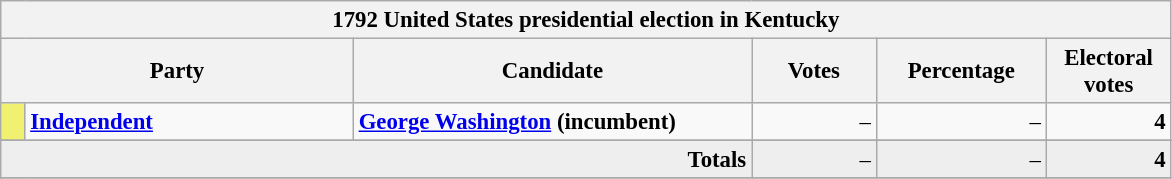<table class="wikitable" style="font-size: 95%;">
<tr>
<th colspan="6">1792 United States presidential election in Kentucky</th>
</tr>
<tr>
<th colspan="2" style="width: 15em">Party</th>
<th style="width: 17em">Candidate</th>
<th style="width: 5em">Votes</th>
<th style="width: 7em">Percentage</th>
<th style="width: 5em">Electoral votes</th>
</tr>
<tr>
<th style="background-color:#F0F071; width: 3px"></th>
<td style="width: 130px"><strong><a href='#'>Independent</a></strong></td>
<td><strong><a href='#'>George Washington</a> (incumbent)</strong></td>
<td align="right">–</td>
<td align="right">–</td>
<td align="right"><strong>4</strong></td>
</tr>
<tr>
</tr>
<tr bgcolor="#EEEEEE">
<td colspan="3" align="right"><strong>Totals</strong></td>
<td align="right">–</td>
<td align="right">–</td>
<td align="right"><strong>4</strong></td>
</tr>
<tr>
</tr>
</table>
